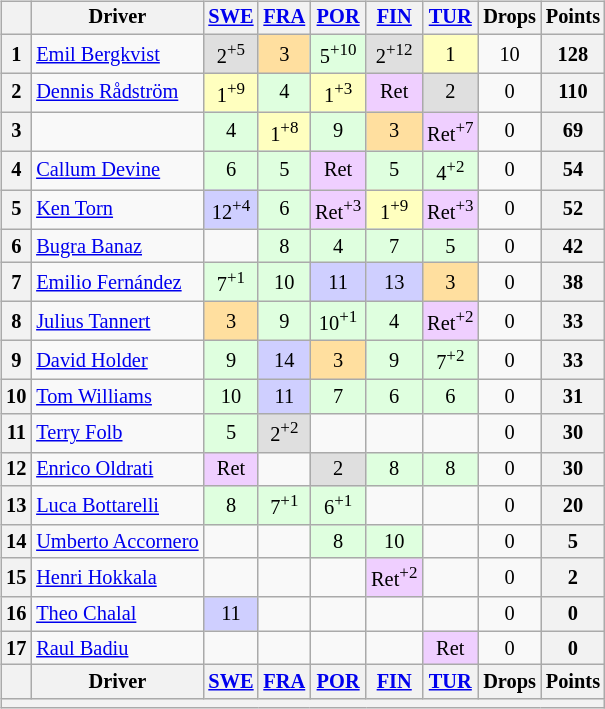<table>
<tr>
<td><br><table class="wikitable" style="font-size: 85%; text-align: center;">
<tr valign="top">
<th valign="middle"></th>
<th valign="middle">Driver</th>
<th><a href='#'>SWE</a><br></th>
<th><a href='#'>FRA</a><br></th>
<th><a href='#'>POR</a><br></th>
<th><a href='#'>FIN</a><br></th>
<th><a href='#'>TUR</a><br></th>
<th valign="middle">Drops</th>
<th valign="middle">Points</th>
</tr>
<tr>
<th>1</th>
<td align="left"> <a href='#'>Emil Bergkvist</a></td>
<td style="background:#dfdfdf;">2<sup>+5</sup></td>
<td style="background:#ffdf9f;">3</td>
<td style="background:#dfffdf;">5<sup>+10</sup></td>
<td style="background:#dfdfdf;">2<sup>+12</sup></td>
<td style="background:#ffffbf;">1</td>
<td>10</td>
<th>128</th>
</tr>
<tr>
<th>2</th>
<td align="left"> <a href='#'>Dennis Rådström</a></td>
<td style="background:#ffffbf;">1<sup>+9</sup></td>
<td style="background:#dfffdf;">4</td>
<td style="background:#ffffbf;">1<sup>+3</sup></td>
<td style="background:#efcfff;">Ret</td>
<td style="background:#dfdfdf;">2</td>
<td>0</td>
<th>110</th>
</tr>
<tr>
<th>3</th>
<td align="left"></td>
<td style="background:#dfffdf;">4</td>
<td style="background:#ffffbf;">1<sup>+8</sup></td>
<td style="background:#dfffdf;">9</td>
<td style="background:#ffdf9f;">3</td>
<td style="background:#efcfff;">Ret<sup>+7</sup></td>
<td>0</td>
<th>69</th>
</tr>
<tr>
<th>4</th>
<td align="left"> <a href='#'>Callum Devine</a></td>
<td style="background:#dfffdf;">6</td>
<td style="background:#dfffdf;">5</td>
<td style="background:#efcfff;">Ret</td>
<td style="background:#dfffdf;">5</td>
<td style="background:#dfffdf;">4<sup>+2</sup></td>
<td>0</td>
<th>54</th>
</tr>
<tr>
<th>5</th>
<td align="left"> <a href='#'>Ken Torn</a></td>
<td style="background:#cfcfff;">12<sup>+4</sup></td>
<td style="background:#dfffdf;">6</td>
<td style="background:#efcfff;">Ret<sup>+3</sup></td>
<td style="background:#ffffbf;">1<sup>+9</sup></td>
<td style="background:#efcfff;">Ret<sup>+3</sup></td>
<td>0</td>
<th>52</th>
</tr>
<tr>
<th>6</th>
<td align="left"> <a href='#'>Bugra Banaz</a></td>
<td></td>
<td style="background:#dfffdf;">8</td>
<td style="background:#dfffdf;">4</td>
<td style="background:#dfffdf;">7</td>
<td style="background:#dfffdf;">5</td>
<td>0</td>
<th>42</th>
</tr>
<tr>
<th>7</th>
<td align="left"> <a href='#'>Emilio Fernández</a></td>
<td style="background:#dfffdf;">7<sup>+1</sup></td>
<td style="background:#dfffdf;">10</td>
<td style="background:#cfcfff;">11</td>
<td style="background:#cfcfff;">13</td>
<td style="background:#ffdf9f;">3</td>
<td>0</td>
<th>38</th>
</tr>
<tr>
<th>8</th>
<td align="left"> <a href='#'>Julius Tannert</a></td>
<td style="background:#ffdf9f;">3</td>
<td style="background:#dfffdf;">9</td>
<td style="background:#dfffdf;">10<sup>+1</sup></td>
<td style="background:#dfffdf;">4</td>
<td style="background:#efcfff;">Ret<sup>+2</sup></td>
<td>0</td>
<th>33</th>
</tr>
<tr>
<th>9</th>
<td align="left"> <a href='#'>David Holder</a></td>
<td style="background:#dfffdf;">9</td>
<td style="background:#cfcfff;">14</td>
<td style="background:#ffdf9f;">3</td>
<td style="background:#dfffdf;">9</td>
<td style="background:#dfffdf;">7<sup>+2</sup></td>
<td>0</td>
<th>33</th>
</tr>
<tr>
<th>10</th>
<td align="left"> <a href='#'>Tom Williams</a></td>
<td style="background:#dfffdf;">10</td>
<td style="background:#cfcfff;">11</td>
<td style="background:#dfffdf;">7</td>
<td style="background:#dfffdf;">6</td>
<td style="background:#dfffdf;">6</td>
<td>0</td>
<th>31</th>
</tr>
<tr>
<th>11</th>
<td align="left"> <a href='#'>Terry Folb</a></td>
<td style="background:#dfffdf;">5</td>
<td style="background:#dfdfdf;">2<sup>+2</sup></td>
<td></td>
<td></td>
<td></td>
<td>0</td>
<th>30</th>
</tr>
<tr>
<th>12</th>
<td align="left"> <a href='#'>Enrico Oldrati</a></td>
<td style="background:#efcfff;">Ret</td>
<td></td>
<td style="background:#dfdfdf;">2</td>
<td style="background:#dfffdf;">8</td>
<td style="background:#dfffdf;">8</td>
<td>0</td>
<th>30</th>
</tr>
<tr>
<th>13</th>
<td align="left"> <a href='#'>Luca Bottarelli</a></td>
<td style="background:#dfffdf;">8</td>
<td style="background:#dfffdf;">7<sup>+1</sup></td>
<td style="background:#dfffdf;">6<sup>+1</sup></td>
<td></td>
<td></td>
<td>0</td>
<th>20</th>
</tr>
<tr>
<th>14</th>
<td align="left"> <a href='#'>Umberto Accornero</a></td>
<td></td>
<td></td>
<td style="background:#dfffdf;">8</td>
<td style="background:#dfffdf;">10</td>
<td></td>
<td>0</td>
<th>5</th>
</tr>
<tr>
<th>15</th>
<td align="left"> <a href='#'>Henri Hokkala</a></td>
<td></td>
<td></td>
<td></td>
<td style="background:#efcfff;">Ret<sup>+2</sup></td>
<td></td>
<td>0</td>
<th>2</th>
</tr>
<tr>
<th>16</th>
<td align="left"> <a href='#'>Theo Chalal</a></td>
<td style="background:#cfcfff;">11</td>
<td></td>
<td></td>
<td></td>
<td></td>
<td>0</td>
<th>0</th>
</tr>
<tr>
<th>17</th>
<td align="left"> <a href='#'>Raul Badiu</a></td>
<td></td>
<td></td>
<td></td>
<td></td>
<td style="background:#efcfff;">Ret</td>
<td>0</td>
<th>0</th>
</tr>
<tr valign="top">
<th valign="middle"></th>
<th valign="middle">Driver</th>
<th><a href='#'>SWE</a><br></th>
<th><a href='#'>FRA</a><br></th>
<th><a href='#'>POR</a><br></th>
<th><a href='#'>FIN</a><br></th>
<th><a href='#'>TUR</a><br></th>
<th valign="middle">Drops</th>
<th valign="middle">Points</th>
</tr>
<tr>
<th colspan="9"></th>
</tr>
</table>
</td>
<td valign="top"><br></td>
</tr>
</table>
